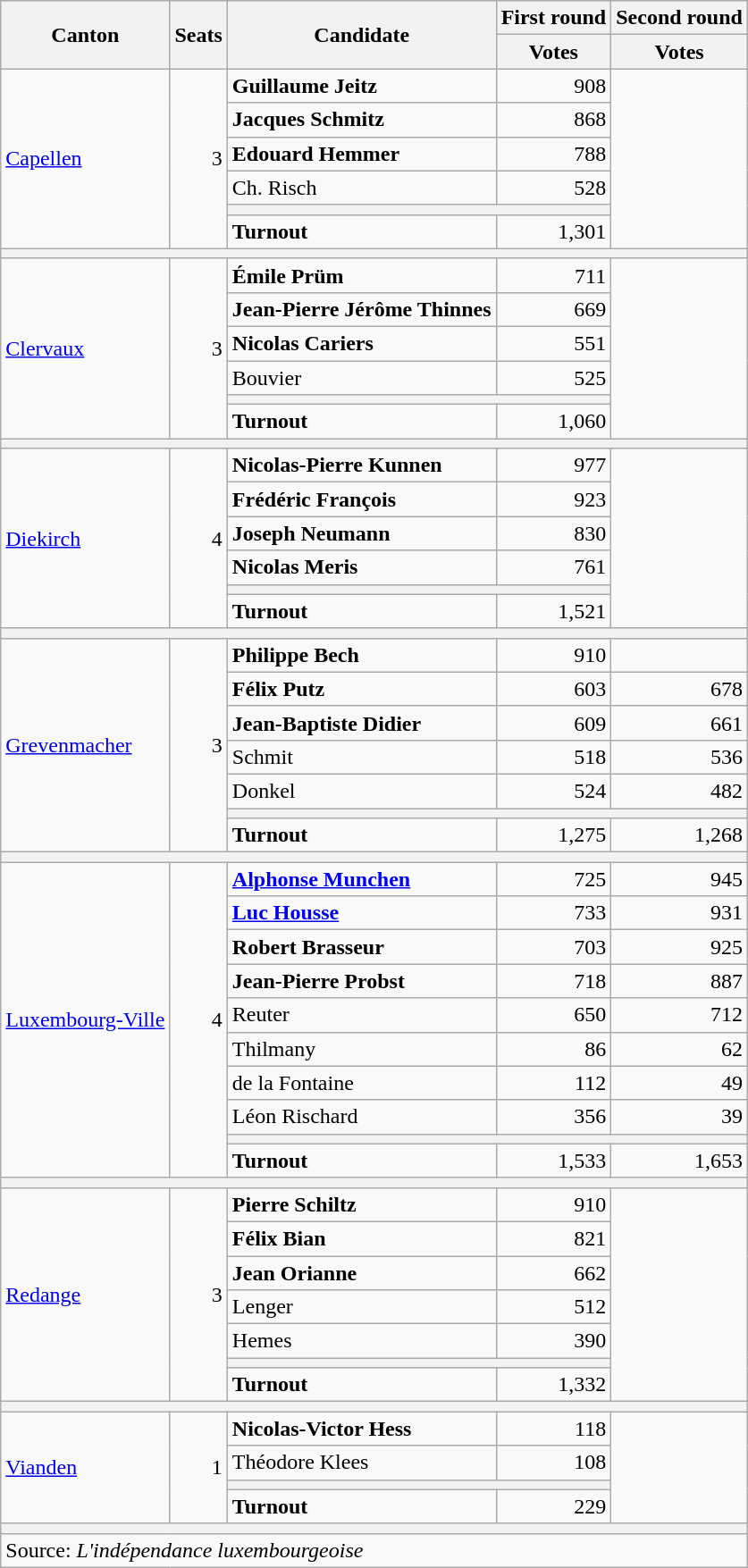<table class=wikitable>
<tr>
<th rowspan=2>Canton</th>
<th rowspan=2>Seats</th>
<th rowspan=2>Candidate</th>
<th>First round</th>
<th>Second round</th>
</tr>
<tr>
<th>Votes</th>
<th>Votes</th>
</tr>
<tr>
<td rowspan=6><a href='#'>Capellen</a></td>
<td rowspan=6 align=right>3</td>
<td><strong>Guillaume Jeitz</strong></td>
<td align=right>908</td>
<td rowspan=6></td>
</tr>
<tr>
<td><strong>Jacques Schmitz</strong></td>
<td align=right>868</td>
</tr>
<tr>
<td><strong>Edouard Hemmer</strong></td>
<td align=right>788</td>
</tr>
<tr>
<td>Ch. Risch</td>
<td align=right>528</td>
</tr>
<tr>
<th colspan=2></th>
</tr>
<tr>
<td><strong>Turnout</strong></td>
<td align=right>1,301</td>
</tr>
<tr>
<th colspan=5></th>
</tr>
<tr>
<td rowspan=6><a href='#'>Clervaux</a></td>
<td rowspan=6 align=right>3</td>
<td><strong>Émile Prüm</strong></td>
<td align=right>711</td>
<td rowspan=6></td>
</tr>
<tr>
<td><strong>Jean-Pierre Jérôme Thinnes</strong></td>
<td align=right>669</td>
</tr>
<tr>
<td><strong>Nicolas Cariers</strong></td>
<td align=right>551</td>
</tr>
<tr>
<td>Bouvier</td>
<td align=right>525</td>
</tr>
<tr>
<th colspan=2></th>
</tr>
<tr>
<td><strong>Turnout</strong></td>
<td align=right>1,060</td>
</tr>
<tr>
<th colspan=5></th>
</tr>
<tr>
<td rowspan=6><a href='#'>Diekirch</a></td>
<td rowspan=6 align=right>4</td>
<td><strong>Nicolas-Pierre Kunnen</strong></td>
<td align=right>977</td>
<td rowspan=6></td>
</tr>
<tr>
<td><strong>Frédéric François</strong></td>
<td align=right>923</td>
</tr>
<tr>
<td><strong>Joseph Neumann</strong></td>
<td align=right>830</td>
</tr>
<tr>
<td><strong>Nicolas Meris</strong></td>
<td align=right>761</td>
</tr>
<tr>
<th colspan=2></th>
</tr>
<tr>
<td><strong>Turnout</strong></td>
<td align=right>1,521</td>
</tr>
<tr>
<th colspan=5></th>
</tr>
<tr>
<td rowspan=7><a href='#'>Grevenmacher</a></td>
<td rowspan=7 align=right>3</td>
<td><strong>Philippe Bech</strong></td>
<td align=right>910</td>
<td></td>
</tr>
<tr>
<td><strong>Félix Putz</strong></td>
<td align=right>603</td>
<td align=right>678</td>
</tr>
<tr>
<td><strong>Jean-Baptiste Didier</strong></td>
<td align=right>609</td>
<td align=right>661</td>
</tr>
<tr>
<td>Schmit</td>
<td align=right>518</td>
<td align=right>536</td>
</tr>
<tr>
<td>Donkel</td>
<td align=right>524</td>
<td align=right>482</td>
</tr>
<tr>
<th colspan=3></th>
</tr>
<tr>
<td><strong>Turnout</strong></td>
<td align=right>1,275</td>
<td align=right>1,268</td>
</tr>
<tr>
<th colspan=5></th>
</tr>
<tr>
<td rowspan=10><a href='#'>Luxembourg-Ville</a></td>
<td rowspan=10 align=right>4</td>
<td><strong><a href='#'>Alphonse Munchen</a></strong></td>
<td align=right>725</td>
<td align=right>945</td>
</tr>
<tr>
<td><strong><a href='#'>Luc Housse</a></strong></td>
<td align=right>733</td>
<td align=right>931</td>
</tr>
<tr>
<td><strong>Robert Brasseur</strong></td>
<td align=right>703</td>
<td align=right>925</td>
</tr>
<tr>
<td><strong>Jean-Pierre Probst</strong></td>
<td align=right>718</td>
<td align=right>887</td>
</tr>
<tr>
<td>Reuter</td>
<td align=right>650</td>
<td align=right>712</td>
</tr>
<tr>
<td>Thilmany</td>
<td align=right>86</td>
<td align=right>62</td>
</tr>
<tr>
<td>de la Fontaine</td>
<td align=right>112</td>
<td align=right>49</td>
</tr>
<tr>
<td>Léon Rischard</td>
<td align=right>356</td>
<td align=right>39</td>
</tr>
<tr>
<th colspan=3></th>
</tr>
<tr>
<td><strong>Turnout</strong></td>
<td align=right>1,533</td>
<td align=right>1,653</td>
</tr>
<tr>
<th colspan=5></th>
</tr>
<tr>
<td rowspan=7><a href='#'>Redange</a></td>
<td rowspan=7 align=right>3</td>
<td><strong>Pierre Schiltz</strong></td>
<td align=right>910</td>
<td rowspan=7></td>
</tr>
<tr>
<td><strong>Félix Bian</strong></td>
<td align=right>821</td>
</tr>
<tr>
<td><strong>Jean Orianne</strong></td>
<td align=right>662</td>
</tr>
<tr>
<td>Lenger</td>
<td align=right>512</td>
</tr>
<tr>
<td>Hemes</td>
<td align=right>390</td>
</tr>
<tr>
<th colspan=2></th>
</tr>
<tr>
<td><strong>Turnout</strong></td>
<td align=right>1,332</td>
</tr>
<tr>
<th colspan=5></th>
</tr>
<tr>
<td rowspan=4><a href='#'>Vianden</a></td>
<td rowspan=4 align=right>1</td>
<td><strong>Nicolas-Victor Hess</strong></td>
<td align=right>118</td>
<td rowspan=4></td>
</tr>
<tr>
<td>Théodore Klees</td>
<td align=right>108</td>
</tr>
<tr>
<th colspan=2></th>
</tr>
<tr>
<td><strong>Turnout</strong></td>
<td align=right>229</td>
</tr>
<tr>
<th colspan=5></th>
</tr>
<tr>
<td colspan=5>Source: <em>L'indépendance luxembourgeoise</em></td>
</tr>
</table>
